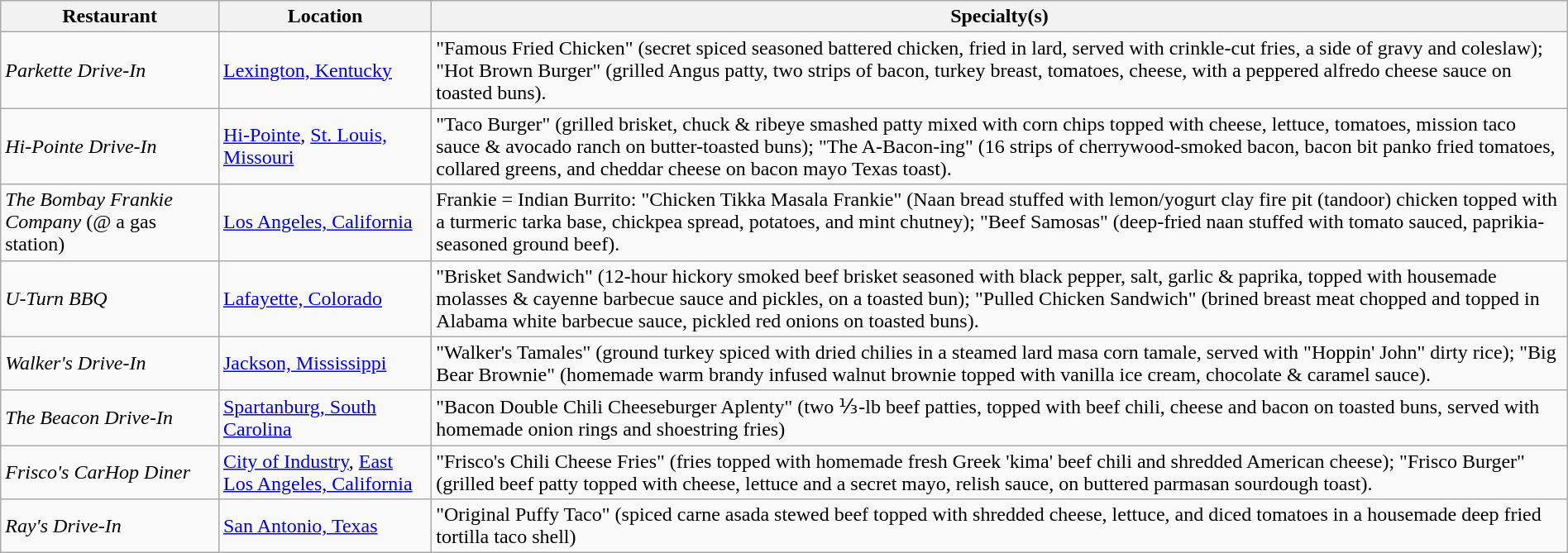<table class="wikitable" style="width:100%;">
<tr>
<th>Restaurant</th>
<th>Location</th>
<th>Specialty(s)</th>
</tr>
<tr>
<td><em>Parkette Drive-In</em></td>
<td><a href='#'>Lexington, Kentucky</a></td>
<td>"Famous Fried Chicken" (secret spiced seasoned battered chicken, fried in lard, served with crinkle-cut fries, a side of gravy and coleslaw); "Hot Brown Burger" (grilled Angus patty, two strips of bacon, turkey breast, tomatoes, cheese, with a peppered alfredo cheese sauce on toasted buns).</td>
</tr>
<tr>
<td><em>Hi-Pointe Drive-In</em></td>
<td><a href='#'>Hi-Pointe</a>, <a href='#'>St. Louis, Missouri</a></td>
<td>"Taco Burger" (grilled brisket, chuck & ribeye smashed patty mixed with corn chips topped with cheese, lettuce, tomatoes, mission taco sauce & avocado ranch on butter-toasted buns); "The A-Bacon-ing" (16 strips of cherrywood-smoked bacon, bacon bit panko fried tomatoes, collared greens, and cheddar cheese on bacon mayo Texas toast).</td>
</tr>
<tr>
<td><em>The Bombay Frankie Company</em> (@ a gas station)</td>
<td><a href='#'>Los Angeles, California</a></td>
<td>Frankie = Indian Burrito: "Chicken Tikka Masala Frankie" (Naan bread stuffed with lemon/yogurt clay fire pit (tandoor) chicken topped with a turmeric tarka base, chickpea spread, potatoes, and mint chutney); "Beef Samosas" (deep-fried naan stuffed with tomato sauced, paprikia-seasoned ground beef).</td>
</tr>
<tr>
<td><em>U-Turn BBQ</em></td>
<td><a href='#'>Lafayette, Colorado</a></td>
<td>"Brisket Sandwich" (12-hour hickory smoked beef brisket seasoned with black pepper, salt, garlic & paprika, topped with housemade molasses & cayenne barbecue sauce and pickles, on a toasted bun); "Pulled Chicken Sandwich" (brined breast meat chopped and topped in Alabama white barbecue sauce, pickled red onions on toasted buns).</td>
</tr>
<tr>
<td><em>Walker's Drive-In</em></td>
<td><a href='#'>Jackson, Mississippi</a></td>
<td>"Walker's Tamales" (ground turkey spiced with dried chilies in a steamed lard masa corn tamale, served with "Hoppin' John" dirty rice); "Big Bear Brownie" (homemade warm brandy infused walnut brownie topped with vanilla ice cream, chocolate & caramel sauce).</td>
</tr>
<tr>
<td><em>The Beacon Drive-In</em></td>
<td><a href='#'>Spartanburg, South Carolina</a></td>
<td>"Bacon Double Chili Cheeseburger Aplenty" (two ⅓-lb beef patties, topped with beef chili, cheese and bacon on toasted buns, served with homemade onion rings and shoestring fries)</td>
</tr>
<tr>
<td><em>Frisco's CarHop Diner</em></td>
<td><a href='#'>City of Industry</a>, <a href='#'>East Los Angeles, California</a></td>
<td>"Frisco's Chili Cheese Fries" (fries topped with homemade fresh Greek 'kima' beef chili and shredded American cheese); "Frisco Burger" (grilled beef patty topped with cheese, lettuce and a secret mayo, relish sauce, on buttered parmasan sourdough toast).</td>
</tr>
<tr>
<td><em>Ray's Drive-In</em></td>
<td><a href='#'>San Antonio, Texas</a></td>
<td>"Original Puffy Taco" (spiced carne asada stewed beef topped with shredded cheese, lettuce, and diced tomatoes in a housemade deep fried tortilla taco shell)</td>
</tr>
</table>
